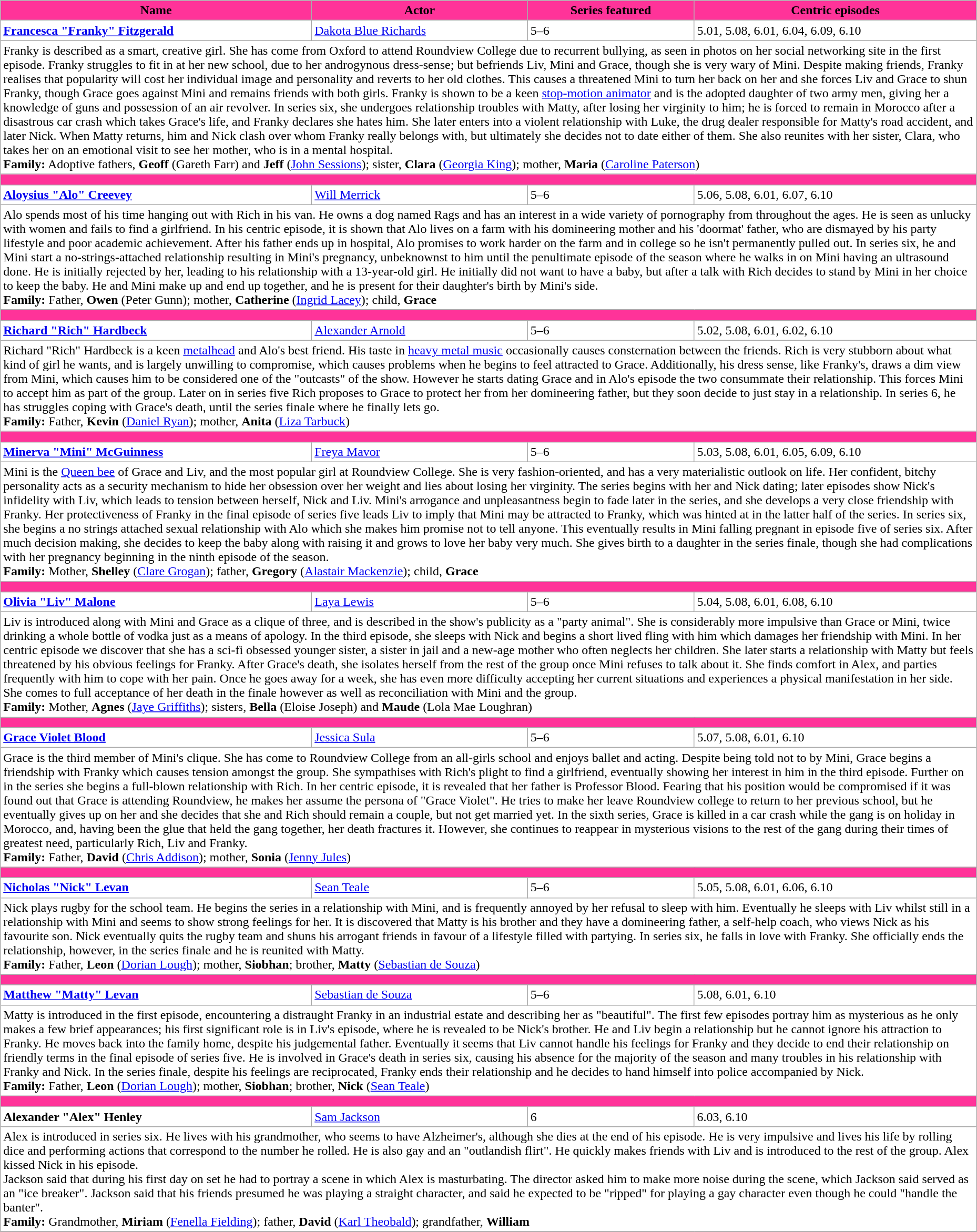<table class="wikitable" style="width:98%; margin:auto; background-color:#FFFFFF">
<tr style="color:black">
<th style="background-color: #FF3399;">Name</th>
<th style="background-color: #FF3399;">Actor</th>
<th style="background-color: #FF3399;">Series featured</th>
<th style="background-color: #FF3399;">Centric episodes</th>
</tr>
<tr>
<td><strong><a href='#'>Francesca "Franky" Fitzgerald</a></strong></td>
<td><a href='#'>Dakota Blue Richards</a></td>
<td>5–6</td>
<td>5.01, 5.08, 6.01, 6.04, 6.09, 6.10</td>
</tr>
<tr>
<td colspan="4" height="6">Franky is described as a smart, creative girl. She has come from Oxford to attend Roundview College due to recurrent bullying, as seen in photos on her social networking site in the first episode. Franky struggles to fit in at her new school, due to her androgynous dress-sense; but befriends Liv, Mini and Grace, though she is very wary of Mini. Despite making friends, Franky realises that popularity will cost her individual image and personality and reverts to her old clothes. This causes a threatened Mini to turn her back on her and she forces Liv and Grace to shun Franky, though Grace goes against Mini and remains friends with both girls. Franky is shown to be a keen <a href='#'>stop-motion animator</a> and is the adopted daughter of two army men, giving her a knowledge of guns and possession of an air revolver. In series six, she undergoes relationship troubles with Matty, after losing her virginity to him; he is forced to remain in Morocco after a disastrous car crash which takes Grace's life, and Franky declares she hates him. She later enters into a violent relationship with Luke, the drug dealer responsible for Matty's road accident, and later Nick. When Matty returns, him and Nick clash over whom Franky really belongs with, but ultimately she decides not to date either of them. She also reunites with her sister, Clara, who takes her on an emotional visit to see her mother, who is in a mental hospital.<br><strong>Family:</strong> Adoptive fathers, <strong>Geoff</strong> (Gareth Farr) and <strong>Jeff</strong> (<a href='#'>John Sessions</a>); sister, <strong>Clara</strong> (<a href='#'>Georgia King</a>); mother, <strong>Maria</strong> (<a href='#'>Caroline Paterson</a>)</td>
</tr>
<tr>
<td colspan="4" height="6" bgcolor="#FF3399"></td>
</tr>
<tr>
<td><strong><a href='#'>Aloysius "Alo" Creevey</a></strong></td>
<td><a href='#'>Will Merrick</a></td>
<td>5–6</td>
<td>5.06, 5.08, 6.01, 6.07, 6.10</td>
</tr>
<tr>
<td colspan="4" height="6">Alo spends most of his time hanging out with Rich in his van. He owns a dog named Rags and has an interest in a wide variety of pornography from throughout the ages. He is seen as unlucky with women and fails to find a girlfriend. In his centric episode, it is shown that Alo lives on a farm with his domineering mother and his 'doormat' father, who are dismayed by his party lifestyle and poor academic achievement. After his father ends up in hospital, Alo promises to work harder on the farm and in college so he isn't permanently pulled out. In series six, he and Mini start a no-strings-attached relationship resulting in Mini's pregnancy, unbeknownst to him until the penultimate episode of the season where he walks in on Mini having an ultrasound done. He is initially rejected by her, leading to his relationship with a 13-year-old girl. He initially did not want to have a baby, but after a talk with Rich decides to stand by Mini in her choice to keep the baby. He and Mini make up and end up together, and he is present for their daughter's birth by Mini's side.<br><strong>Family:</strong> Father, <strong>Owen</strong> (Peter Gunn); mother, <strong>Catherine</strong> (<a href='#'>Ingrid Lacey</a>); child, <strong>Grace</strong></td>
</tr>
<tr>
<td colspan="4" height="6" bgcolor="#FF3399"></td>
</tr>
<tr>
<td><strong><a href='#'>Richard "Rich" Hardbeck</a></strong></td>
<td><a href='#'>Alexander Arnold</a></td>
<td>5–6</td>
<td>5.02, 5.08, 6.01, 6.02, 6.10</td>
</tr>
<tr>
<td colspan="4" height="6">Richard "Rich" Hardbeck is a keen <a href='#'>metalhead</a> and Alo's best friend. His taste in <a href='#'>heavy metal music</a> occasionally causes consternation between the friends. Rich is very stubborn about what kind of girl he wants, and is largely unwilling to compromise, which causes problems when he begins to feel attracted to Grace. Additionally, his dress sense, like Franky's, draws a dim view from Mini, which causes him to be considered one of the "outcasts" of the show. However he starts dating Grace and in Alo's episode the two consummate their relationship. This forces Mini to accept him as part of the group. Later on in series five Rich proposes to Grace to protect her from her domineering father, but they soon decide to just stay in a relationship. In series 6, he has struggles coping with Grace's death, until the series finale where he finally lets go.<br><strong>Family:</strong> Father, <strong>Kevin</strong> (<a href='#'>Daniel Ryan</a>); mother, <strong>Anita</strong> (<a href='#'>Liza Tarbuck</a>)</td>
</tr>
<tr>
<td colspan="4" height="6" bgcolor="#FF3399"></td>
</tr>
<tr>
<td><strong><a href='#'>Minerva "Mini" McGuinness</a></strong></td>
<td><a href='#'>Freya Mavor</a></td>
<td>5–6</td>
<td>5.03, 5.08, 6.01, 6.05, 6.09, 6.10</td>
</tr>
<tr>
<td colspan="4" height="6">Mini is the <a href='#'>Queen bee</a> of Grace and Liv, and the most popular girl at Roundview College. She is very fashion-oriented, and has a very materialistic outlook on life. Her confident, bitchy personality acts as a security mechanism to hide her obsession over her weight and lies about losing her virginity. The series begins with her and Nick dating; later episodes show Nick's infidelity with Liv, which leads to tension between herself, Nick and Liv. Mini's arrogance and unpleasantness begin to fade later in the series, and she develops a very close friendship with Franky. Her protectiveness of Franky in the final episode of series five leads Liv to imply that Mini may be attracted to Franky, which was hinted at in the latter half of the series. In series six, she begins a no strings attached sexual relationship with Alo which she makes him promise not to tell anyone. This eventually results in Mini falling pregnant in episode five of series six. After much decision making, she decides to keep the baby along with raising it and grows to love her baby very much. She gives birth to a daughter in the series finale, though she had complications with her pregnancy beginning in the ninth episode of the season.<br><strong>Family:</strong> Mother, <strong>Shelley</strong> (<a href='#'>Clare Grogan</a>); father, <strong>Gregory</strong> (<a href='#'>Alastair Mackenzie</a>); child,<strong> Grace</strong></td>
</tr>
<tr>
<td colspan="4" height="6" bgcolor="#FF3399"></td>
</tr>
<tr>
<td><strong><a href='#'>Olivia "Liv" Malone</a></strong></td>
<td><a href='#'>Laya Lewis</a></td>
<td>5–6</td>
<td>5.04, 5.08, 6.01, 6.08, 6.10</td>
</tr>
<tr>
<td colspan="4" height="6">Liv is introduced along with Mini and Grace as a clique of three, and is described in the show's publicity as a "party animal". She is considerably more impulsive than Grace or Mini, twice drinking a whole bottle of vodka just as a means of apology. In the third episode, she sleeps with Nick and begins a short lived fling with him which damages her friendship with Mini. In her centric episode we discover that she has a sci-fi obsessed younger sister, a sister in jail and a new-age mother who often neglects her children. She later starts a relationship with Matty but feels threatened by his obvious feelings for Franky. After Grace's death, she isolates herself from the rest of the group once Mini refuses to talk about it. She finds comfort in Alex, and parties frequently with him to cope with her pain. Once he goes away for a week, she has even more difficulty accepting her current situations and experiences a physical manifestation in her side. She comes to full acceptance of her death in the finale however as well as reconciliation with Mini and the group.<br><strong>Family:</strong> Mother, <strong>Agnes</strong> (<a href='#'>Jaye Griffiths</a>); sisters, <strong>Bella</strong> (Eloise Joseph) and <strong>Maude</strong> (Lola Mae Loughran)</td>
</tr>
<tr>
<td colspan="4" height="6" bgcolor="#FF3399"></td>
</tr>
<tr>
<td><strong><a href='#'>Grace Violet Blood</a></strong></td>
<td><a href='#'>Jessica Sula</a></td>
<td>5–6</td>
<td>5.07, 5.08, 6.01, 6.10</td>
</tr>
<tr>
<td colspan="4" height="6">Grace is the third member of Mini's clique. She has come to Roundview College from an all-girls school and enjoys ballet and acting. Despite being told not to by Mini, Grace begins a friendship with Franky which causes tension amongst the group. She sympathises with Rich's plight to find a girlfriend, eventually showing her interest in him in the third episode. Further on in the series she begins a full-blown relationship with Rich. In her centric episode, it is revealed that her father is Professor Blood. Fearing that his position would be compromised if it was found out that Grace is attending Roundview, he makes her assume the persona of "Grace Violet". He tries to make her leave Roundview college to return to her previous school, but he eventually gives up on her and she decides that she and Rich should remain a couple, but not get married yet. In the sixth series, Grace is killed in a car crash while the gang is on holiday in Morocco, and, having been the glue that held the gang together, her death fractures it. However, she continues to reappear in mysterious visions to the rest of the gang during their times of greatest need, particularly Rich, Liv and Franky.<br><strong>Family:</strong> Father, <strong>David</strong> (<a href='#'>Chris Addison</a>); mother, <strong>Sonia</strong> (<a href='#'>Jenny Jules</a>)</td>
</tr>
<tr>
<td colspan="4" height="6" bgcolor="#FF3399"></td>
</tr>
<tr>
<td><strong><a href='#'>Nicholas "Nick" Levan</a></strong></td>
<td><a href='#'>Sean Teale</a></td>
<td>5–6</td>
<td>5.05, 5.08, 6.01, 6.06, 6.10</td>
</tr>
<tr>
<td colspan="4" height="6">Nick plays rugby for the school team. He begins the series in a relationship with Mini, and is frequently annoyed by her refusal to sleep with him. Eventually he sleeps with Liv whilst still in a relationship with Mini and seems to show strong feelings for her. It is discovered that Matty is his brother and they have a domineering father, a self-help coach, who views Nick as his favourite son. Nick eventually quits the rugby team and shuns his arrogant friends in favour of a lifestyle filled with partying. In series six, he falls in love with Franky. She officially ends the relationship, however, in the series finale and he is reunited with Matty.<br><strong>Family:</strong> Father, <strong>Leon</strong> (<a href='#'>Dorian Lough</a>); mother, <strong>Siobhan</strong>; brother, <strong>Matty</strong> (<a href='#'>Sebastian de Souza</a>)</td>
</tr>
<tr>
<td colspan="4" height="6" bgcolor="#FF3399"></td>
</tr>
<tr>
<td><strong><a href='#'>Matthew "Matty" Levan</a></strong></td>
<td><a href='#'>Sebastian de Souza</a></td>
<td>5–6</td>
<td>5.08, 6.01, 6.10</td>
</tr>
<tr>
<td colspan="4" height="6">Matty is introduced in the first episode, encountering a distraught Franky in an industrial estate and describing her as "beautiful". The first few episodes portray him as mysterious as he only makes a few brief appearances; his first significant role is in Liv's episode, where he is revealed to be Nick's brother. He and Liv begin a relationship but he cannot ignore his attraction to Franky. He moves back into the family home, despite his judgemental father. Eventually it seems that Liv cannot handle his feelings for Franky and they decide to end their relationship on friendly terms in the final episode of series five. He is involved in Grace's death in series six, causing his absence for the majority of the season and many troubles in his relationship with Franky and Nick. In the series finale, despite his feelings are reciprocated, Franky ends their relationship and he decides to hand himself into police accompanied by Nick.<br><strong>Family:</strong> Father, <strong>Leon</strong> (<a href='#'>Dorian Lough</a>); mother, <strong>Siobhan</strong>; brother, <strong>Nick</strong> (<a href='#'>Sean Teale</a>)</td>
</tr>
<tr>
<td colspan="4" height="6" bgcolor="#FF3399"></td>
</tr>
<tr>
<td><strong>Alexander "Alex" Henley</strong></td>
<td><a href='#'>Sam Jackson</a></td>
<td>6</td>
<td>6.03, 6.10</td>
</tr>
<tr>
<td colspan="4" height="6">Alex is introduced in series six. He lives with his grandmother, who seems to have Alzheimer's, although she dies at the end of his episode. He is very impulsive and lives his life by rolling dice and performing actions that correspond to the number he rolled. He is also gay and an "outlandish flirt". He quickly makes friends with Liv and is introduced to the rest of the group. Alex kissed Nick in his episode.<br>Jackson said that during his first day on set he had to portray a scene in which Alex is masturbating. The director asked him to make more noise during the scene, which Jackson said served as an "ice breaker". Jackson said that his friends presumed he was playing a straight character, and said he expected to be "ripped" for playing a gay character even though he could "handle the banter".<br><strong>Family:</strong> Grandmother, <strong>Miriam</strong> (<a href='#'>Fenella Fielding</a>); father, <strong>David</strong> (<a href='#'>Karl Theobald</a>); grandfather, <strong>William</strong></td>
</tr>
<tr>
</tr>
</table>
